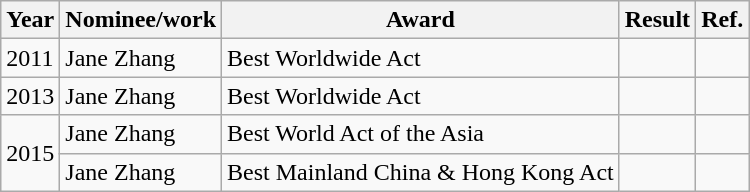<table class="wikitable">
<tr>
<th>Year</th>
<th>Nominee/work</th>
<th>Award</th>
<th><strong>Result</strong></th>
<th>Ref.</th>
</tr>
<tr>
<td>2011</td>
<td>Jane Zhang</td>
<td>Best Worldwide Act</td>
<td></td>
<td></td>
</tr>
<tr>
<td>2013</td>
<td>Jane Zhang</td>
<td>Best Worldwide Act</td>
<td></td>
<td></td>
</tr>
<tr>
<td rowspan="2">2015</td>
<td>Jane Zhang</td>
<td>Best World Act of the Asia</td>
<td></td>
<td></td>
</tr>
<tr>
<td>Jane Zhang</td>
<td>Best Mainland China & Hong Kong Act</td>
<td></td>
<td></td>
</tr>
</table>
